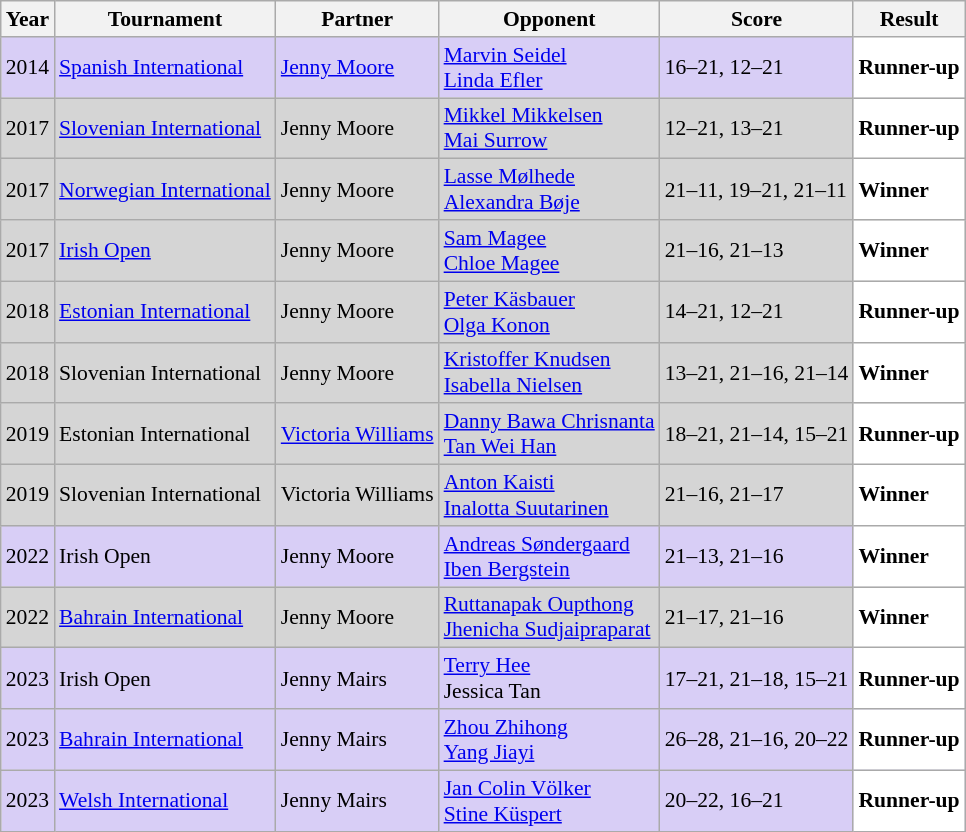<table class="sortable wikitable" style="font-size: 90%;">
<tr>
<th>Year</th>
<th>Tournament</th>
<th>Partner</th>
<th>Opponent</th>
<th>Score</th>
<th>Result</th>
</tr>
<tr style="background:#D8CEF6">
<td align="center">2014</td>
<td align="left"><a href='#'>Spanish International</a></td>
<td align="left"> <a href='#'>Jenny Moore</a></td>
<td align="left"> <a href='#'>Marvin Seidel</a><br> <a href='#'>Linda Efler</a></td>
<td align="left">16–21, 12–21</td>
<td style="text-align:left; background:white"> <strong>Runner-up</strong></td>
</tr>
<tr style="background:#D5D5D5">
<td align="center">2017</td>
<td align="left"><a href='#'>Slovenian International</a></td>
<td align="left"> Jenny Moore</td>
<td align="left"> <a href='#'>Mikkel Mikkelsen</a><br> <a href='#'>Mai Surrow</a></td>
<td align="left">12–21, 13–21</td>
<td style="text-align:left; background:white"> <strong>Runner-up</strong></td>
</tr>
<tr style="background:#D5D5D5">
<td align="center">2017</td>
<td align="left"><a href='#'>Norwegian International</a></td>
<td align="left"> Jenny Moore</td>
<td align="left"> <a href='#'>Lasse Mølhede</a><br> <a href='#'>Alexandra Bøje</a></td>
<td align="left">21–11, 19–21, 21–11</td>
<td style="text-align:left; background:white"> <strong>Winner</strong></td>
</tr>
<tr style="background:#D5D5D5">
<td align="center">2017</td>
<td align="left"><a href='#'>Irish Open</a></td>
<td align="left"> Jenny Moore</td>
<td align="left"> <a href='#'>Sam Magee</a><br> <a href='#'>Chloe Magee</a></td>
<td align="left">21–16, 21–13</td>
<td style="text-align:left; background:white"> <strong>Winner</strong></td>
</tr>
<tr style="background:#D5D5D5">
<td align="center">2018</td>
<td align="left"><a href='#'>Estonian International</a></td>
<td align="left"> Jenny Moore</td>
<td align="left"> <a href='#'>Peter Käsbauer</a><br> <a href='#'>Olga Konon</a></td>
<td align="left">14–21, 12–21</td>
<td style="text-align:left; background:white"> <strong>Runner-up</strong></td>
</tr>
<tr style="background:#D5D5D5">
<td align="center">2018</td>
<td align="left">Slovenian International</td>
<td align="left"> Jenny Moore</td>
<td align="left"> <a href='#'>Kristoffer Knudsen</a><br> <a href='#'>Isabella Nielsen</a></td>
<td align="left">13–21, 21–16, 21–14</td>
<td style="text-align:left; background:white"> <strong>Winner</strong></td>
</tr>
<tr style="background:#D5D5D5">
<td align="center">2019</td>
<td align="left">Estonian International</td>
<td align="left"> <a href='#'>Victoria Williams</a></td>
<td align="left"> <a href='#'>Danny Bawa Chrisnanta</a><br> <a href='#'>Tan Wei Han</a></td>
<td align="left">18–21, 21–14, 15–21</td>
<td style="text-align:left; background:white"> <strong>Runner-up</strong></td>
</tr>
<tr style="background:#D5D5D5">
<td align="center">2019</td>
<td align="left">Slovenian International</td>
<td align="left"> Victoria Williams</td>
<td align="left"> <a href='#'>Anton Kaisti</a><br> <a href='#'>Inalotta Suutarinen</a></td>
<td align="left">21–16, 21–17</td>
<td style="text-align:left; background:white"> <strong>Winner</strong></td>
</tr>
<tr style="background:#D8CEF6">
<td align="center">2022</td>
<td align="left">Irish Open</td>
<td align="left"> Jenny Moore</td>
<td align="left"> <a href='#'>Andreas Søndergaard</a><br> <a href='#'>Iben Bergstein</a></td>
<td align="left">21–13, 21–16</td>
<td style="text-align:left; background:white"> <strong>Winner</strong></td>
</tr>
<tr style="background:#D5D5D5">
<td align="center">2022</td>
<td align="left"><a href='#'>Bahrain International</a></td>
<td align="left"> Jenny Moore</td>
<td align="left"> <a href='#'>Ruttanapak Oupthong</a><br> <a href='#'>Jhenicha Sudjaipraparat</a></td>
<td align="left">21–17, 21–16</td>
<td style="text-align:left; background:white"> <strong>Winner</strong></td>
</tr>
<tr style="background:#D8CEF6">
<td align="center">2023</td>
<td align="left">Irish Open</td>
<td align="left"> Jenny Mairs</td>
<td align="left"> <a href='#'>Terry Hee</a><br> Jessica Tan</td>
<td align="left">17–21, 21–18, 15–21</td>
<td style="text-align:left; background:white"> <strong>Runner-up</strong></td>
</tr>
<tr style="background:#D8CEF6">
<td align="center">2023</td>
<td align="left"><a href='#'>Bahrain International</a></td>
<td align="left"> Jenny Mairs</td>
<td align="left"> <a href='#'>Zhou Zhihong</a><br> <a href='#'>Yang Jiayi</a></td>
<td align="left">26–28, 21–16, 20–22</td>
<td style="text-align:left; background:white"> <strong>Runner-up</strong></td>
</tr>
<tr style="background:#D8CEF6">
<td align="center">2023</td>
<td align="left"><a href='#'>Welsh International</a></td>
<td align="left"> Jenny Mairs</td>
<td align="left"> <a href='#'>Jan Colin Völker</a><br> <a href='#'>Stine Küspert</a></td>
<td align="left">20–22, 16–21</td>
<td style="text-align:left; background:white"> <strong>Runner-up</strong></td>
</tr>
</table>
